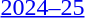<table id=toc class=toc summary=Contents>
<tr>
<th></th>
</tr>
<tr>
<td style="text-align:left;"><br><a href='#'>2024–25</a></td>
</tr>
</table>
